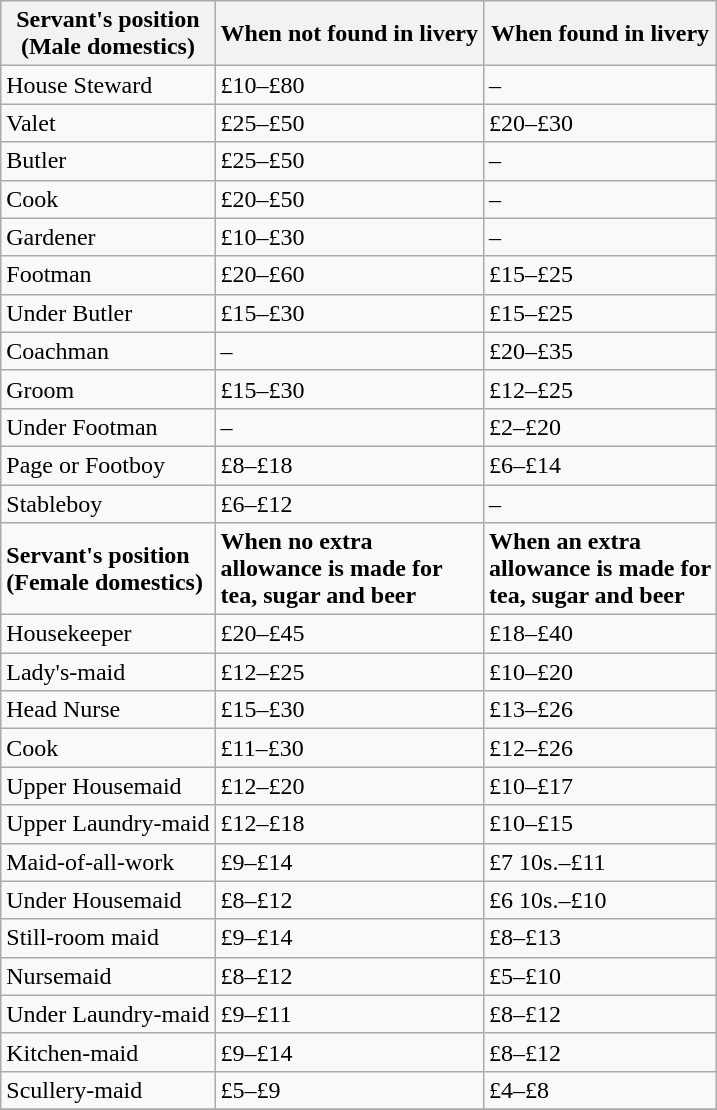<table class="wikitable">
<tr>
<th><strong>Servant's position</strong><br><strong>(Male domestics)</strong></th>
<th><strong>When not found in livery</strong></th>
<th><strong>When found in livery</strong></th>
</tr>
<tr>
<td>House Steward</td>
<td>£10–£80</td>
<td>–</td>
</tr>
<tr>
<td>Valet</td>
<td>£25–£50</td>
<td>£20–£30</td>
</tr>
<tr>
<td>Butler</td>
<td>£25–£50</td>
<td>–</td>
</tr>
<tr>
<td>Cook</td>
<td>£20–£50</td>
<td>–</td>
</tr>
<tr>
<td>Gardener</td>
<td>£10–£30</td>
<td>–</td>
</tr>
<tr>
<td>Footman</td>
<td>£20–£60</td>
<td>£15–£25</td>
</tr>
<tr>
<td>Under Butler</td>
<td>£15–£30</td>
<td>£15–£25</td>
</tr>
<tr>
<td>Coachman</td>
<td>–</td>
<td>£20–£35</td>
</tr>
<tr>
<td>Groom</td>
<td>£15–£30</td>
<td>£12–£25</td>
</tr>
<tr>
<td>Under Footman</td>
<td>–</td>
<td>£2–£20</td>
</tr>
<tr>
<td>Page or Footboy</td>
<td>£8–£18</td>
<td>£6–£14</td>
</tr>
<tr>
<td>Stableboy</td>
<td>£6–£12</td>
<td>–</td>
</tr>
<tr>
<td><strong>Servant's position</strong><br><strong>(Female domestics)</strong></td>
<td><strong>When no extra<br>allowance is made for<br>tea, sugar and beer</strong></td>
<td><strong>When an extra<br>allowance is made for<br>tea, sugar and beer</strong></td>
</tr>
<tr>
<td>Housekeeper</td>
<td>£20–£45</td>
<td>£18–£40</td>
</tr>
<tr>
<td>Lady's-maid</td>
<td>£12–£25</td>
<td>£10–£20</td>
</tr>
<tr>
<td>Head Nurse</td>
<td>£15–£30</td>
<td>£13–£26</td>
</tr>
<tr>
<td>Cook</td>
<td>£11–£30</td>
<td>£12–£26</td>
</tr>
<tr>
<td>Upper Housemaid</td>
<td>£12–£20</td>
<td>£10–£17</td>
</tr>
<tr>
<td>Upper Laundry-maid</td>
<td>£12–£18</td>
<td>£10–£15</td>
</tr>
<tr>
<td>Maid-of-all-work</td>
<td>£9–£14</td>
<td>£7 10s.–£11</td>
</tr>
<tr>
<td>Under Housemaid</td>
<td>£8–£12</td>
<td>£6 10s.–£10</td>
</tr>
<tr>
<td>Still-room maid</td>
<td>£9–£14</td>
<td>£8–£13</td>
</tr>
<tr>
<td>Nursemaid</td>
<td>£8–£12</td>
<td>£5–£10</td>
</tr>
<tr>
<td>Under Laundry-maid</td>
<td>£9–£11</td>
<td>£8–£12</td>
</tr>
<tr>
<td>Kitchen-maid</td>
<td>£9–£14</td>
<td>£8–£12</td>
</tr>
<tr>
<td>Scullery-maid</td>
<td>£5–£9</td>
<td>£4–£8</td>
</tr>
<tr>
</tr>
</table>
